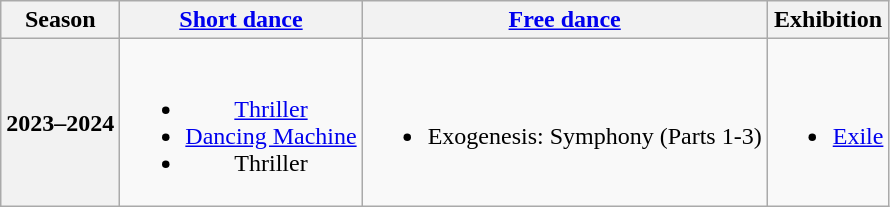<table class=wikitable style=text-align:center>
<tr>
<th>Season</th>
<th><a href='#'>Short dance</a></th>
<th><a href='#'>Free dance</a></th>
<th>Exhibition</th>
</tr>
<tr>
<th>2023–2024<br></th>
<td><br><ul><li><a href='#'>Thriller</a></li><li><a href='#'>Dancing Machine</a></li><li>Thriller <br></li></ul></td>
<td><br><ul><li>Exogenesis: Symphony (Parts 1-3) <br></li></ul></td>
<td><br><ul><li><a href='#'>Exile</a> <br> </li></ul></td>
</tr>
</table>
